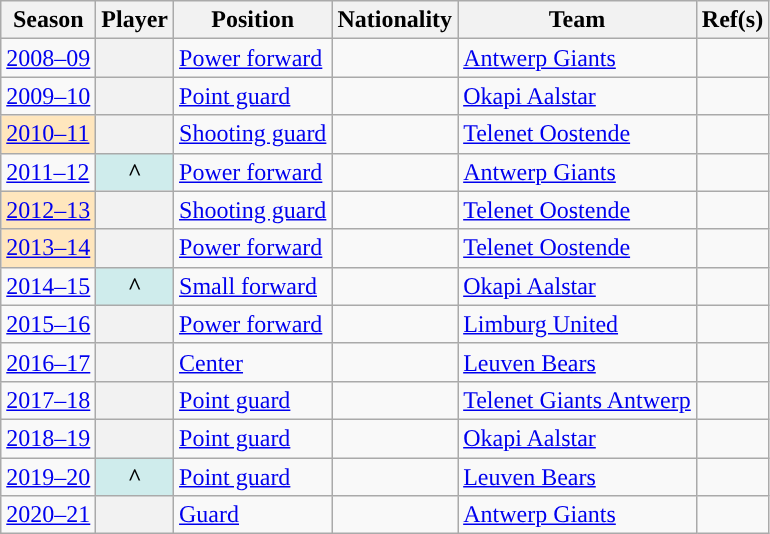<table class="wikitable plainrowheaders sortable" summary="Season (sortable), Player (sortable), Position (sortable), Team (sortable), and References">
<tr>
<th scope="col">Season</th>
<th scope="col">Player</th>
<th scope="col">Position</th>
<th scope="col">Nationality</th>
<th scope="col">Team</th>
<th scope="col" class="unsortable">Ref(s)</th>
</tr>
<tr>
<td><a href='#'>2008–09</a></td>
<th scope="row"></th>
<td><a href='#'>Power forward</a></td>
<td></td>
<td><a href='#'>Antwerp Giants</a></td>
<td style="text-align:center;"></td>
</tr>
<tr>
<td><a href='#'>2009–10</a></td>
<th scope="row"></th>
<td><a href='#'>Point guard</a></td>
<td></td>
<td><a href='#'>Okapi Aalstar</a></td>
<td style="text-align:center;"></td>
</tr>
<tr>
<td style="background-color:#FFE6BD;"><a href='#'>2010–11</a></td>
<th scope="row"></th>
<td><a href='#'>Shooting guard</a></td>
<td></td>
<td><a href='#'>Telenet Oostende</a></td>
<td style="text-align:center;"></td>
</tr>
<tr>
<td><a href='#'>2011–12</a></td>
<th scope="row" style="background:#cfecec;">^</th>
<td><a href='#'>Power forward</a></td>
<td></td>
<td><a href='#'>Antwerp Giants</a></td>
<td style="text-align:center;"></td>
</tr>
<tr>
<td style="background-color:#FFE6BD;"><a href='#'>2012–13</a></td>
<th scope="row"></th>
<td><a href='#'>Shooting guard</a></td>
<td></td>
<td><a href='#'>Telenet Oostende</a></td>
<td style="text-align:center;"></td>
</tr>
<tr>
<td style="background-color:#FFE6BD;"><a href='#'>2013–14</a></td>
<th scope="row"></th>
<td><a href='#'>Power forward</a></td>
<td></td>
<td><a href='#'>Telenet Oostende</a></td>
<td style="text-align:center;"></td>
</tr>
<tr>
<td><a href='#'>2014–15</a></td>
<th scope="row" style="background:#cfecec;">^</th>
<td><a href='#'>Small forward</a></td>
<td></td>
<td><a href='#'>Okapi Aalstar</a></td>
<td style="text-align:center;"></td>
</tr>
<tr>
<td><a href='#'>2015–16</a></td>
<th scope="row"></th>
<td><a href='#'>Power forward</a></td>
<td></td>
<td><a href='#'>Limburg United</a></td>
<td style="text-align:center;"></td>
</tr>
<tr>
<td><a href='#'>2016–17</a></td>
<th scope="row"></th>
<td><a href='#'>Center</a></td>
<td></td>
<td><a href='#'>Leuven Bears</a></td>
<td style="text-align:center;"></td>
</tr>
<tr>
<td><a href='#'>2017–18</a></td>
<th scope="row"></th>
<td><a href='#'>Point guard</a></td>
<td></td>
<td><a href='#'>Telenet Giants Antwerp</a></td>
<td style="text-align:center;"></td>
</tr>
<tr>
<td><a href='#'>2018–19</a></td>
<th scope="row"></th>
<td><a href='#'>Point guard</a></td>
<td></td>
<td><a href='#'>Okapi Aalstar</a></td>
<td style="text-align:center;"></td>
</tr>
<tr>
<td><a href='#'>2019–20</a></td>
<th scope="row" style="background:#cfecec;">^</th>
<td><a href='#'>Point guard</a></td>
<td></td>
<td><a href='#'>Leuven Bears</a></td>
<td style="text-align:center;"></td>
</tr>
<tr>
<td><a href='#'>2020–21</a></td>
<th scope="row"></th>
<td><a href='#'>Guard</a></td>
<td></td>
<td><a href='#'>Antwerp Giants</a></td>
<td></td>
</tr>
</table>
